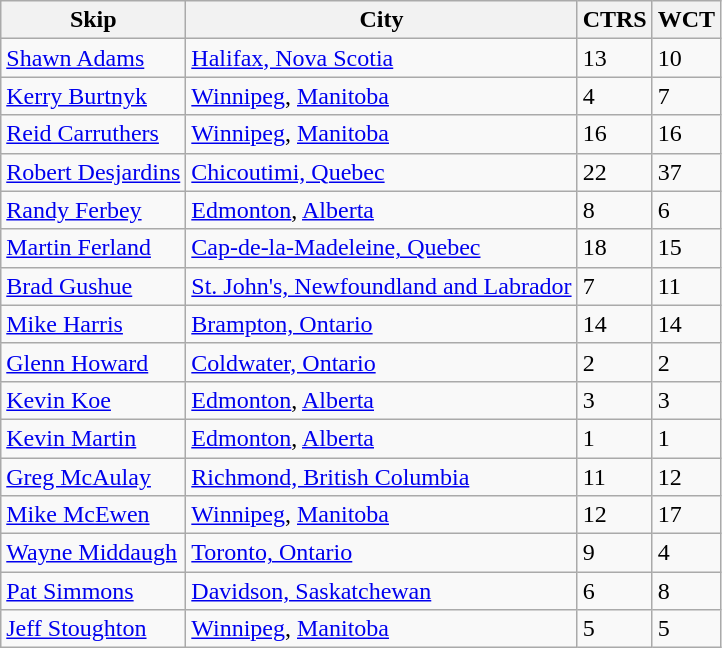<table class="wikitable">
<tr>
<th>Skip</th>
<th>City</th>
<th>CTRS</th>
<th>WCT</th>
</tr>
<tr>
<td> <a href='#'>Shawn Adams</a></td>
<td><a href='#'>Halifax, Nova Scotia</a></td>
<td>13</td>
<td>10</td>
</tr>
<tr>
<td> <a href='#'>Kerry Burtnyk</a></td>
<td><a href='#'>Winnipeg</a>, <a href='#'>Manitoba</a></td>
<td>4</td>
<td>7</td>
</tr>
<tr>
<td> <a href='#'>Reid Carruthers</a></td>
<td><a href='#'>Winnipeg</a>, <a href='#'>Manitoba</a></td>
<td>16</td>
<td>16</td>
</tr>
<tr>
<td> <a href='#'>Robert Desjardins</a></td>
<td><a href='#'>Chicoutimi, Quebec</a></td>
<td>22</td>
<td>37</td>
</tr>
<tr>
<td> <a href='#'>Randy Ferbey</a></td>
<td><a href='#'>Edmonton</a>, <a href='#'>Alberta</a></td>
<td>8</td>
<td>6</td>
</tr>
<tr>
<td> <a href='#'>Martin Ferland</a></td>
<td><a href='#'>Cap-de-la-Madeleine, Quebec</a></td>
<td>18</td>
<td>15</td>
</tr>
<tr>
<td> <a href='#'>Brad Gushue</a></td>
<td><a href='#'>St. John's, Newfoundland and Labrador</a></td>
<td>7</td>
<td>11</td>
</tr>
<tr>
<td> <a href='#'>Mike Harris</a></td>
<td><a href='#'>Brampton, Ontario</a></td>
<td>14</td>
<td>14</td>
</tr>
<tr>
<td> <a href='#'>Glenn Howard</a></td>
<td><a href='#'>Coldwater, Ontario</a></td>
<td>2</td>
<td>2</td>
</tr>
<tr>
<td> <a href='#'>Kevin Koe</a></td>
<td><a href='#'>Edmonton</a>, <a href='#'>Alberta</a></td>
<td>3</td>
<td>3</td>
</tr>
<tr>
<td> <a href='#'>Kevin Martin</a></td>
<td><a href='#'>Edmonton</a>, <a href='#'>Alberta</a></td>
<td>1</td>
<td>1</td>
</tr>
<tr>
<td> <a href='#'>Greg McAulay</a></td>
<td><a href='#'>Richmond, British Columbia</a></td>
<td>11</td>
<td>12</td>
</tr>
<tr>
<td> <a href='#'>Mike McEwen</a></td>
<td><a href='#'>Winnipeg</a>, <a href='#'>Manitoba</a></td>
<td>12</td>
<td>17</td>
</tr>
<tr>
<td> <a href='#'>Wayne Middaugh</a></td>
<td><a href='#'>Toronto, Ontario</a></td>
<td>9</td>
<td>4</td>
</tr>
<tr>
<td> <a href='#'>Pat Simmons</a></td>
<td><a href='#'>Davidson, Saskatchewan</a></td>
<td>6</td>
<td>8</td>
</tr>
<tr>
<td> <a href='#'>Jeff Stoughton</a></td>
<td><a href='#'>Winnipeg</a>, <a href='#'>Manitoba</a></td>
<td>5</td>
<td>5</td>
</tr>
</table>
